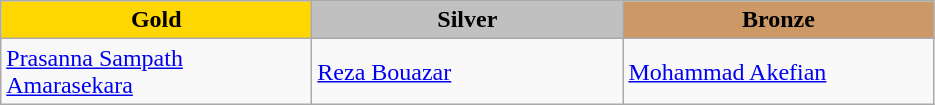<table class="wikitable" style="text-align:left">
<tr align="center">
<td width=200 bgcolor=gold><strong>Gold</strong></td>
<td width=200 bgcolor=silver><strong>Silver</strong></td>
<td width=200 bgcolor=CC9966><strong>Bronze</strong></td>
</tr>
<tr>
<td><a href='#'>Prasanna Sampath Amarasekara</a><br><em></em></td>
<td><a href='#'>Reza Bouazar</a><br><em></em></td>
<td><a href='#'>Mohammad Akefian</a><br><em></em></td>
</tr>
</table>
